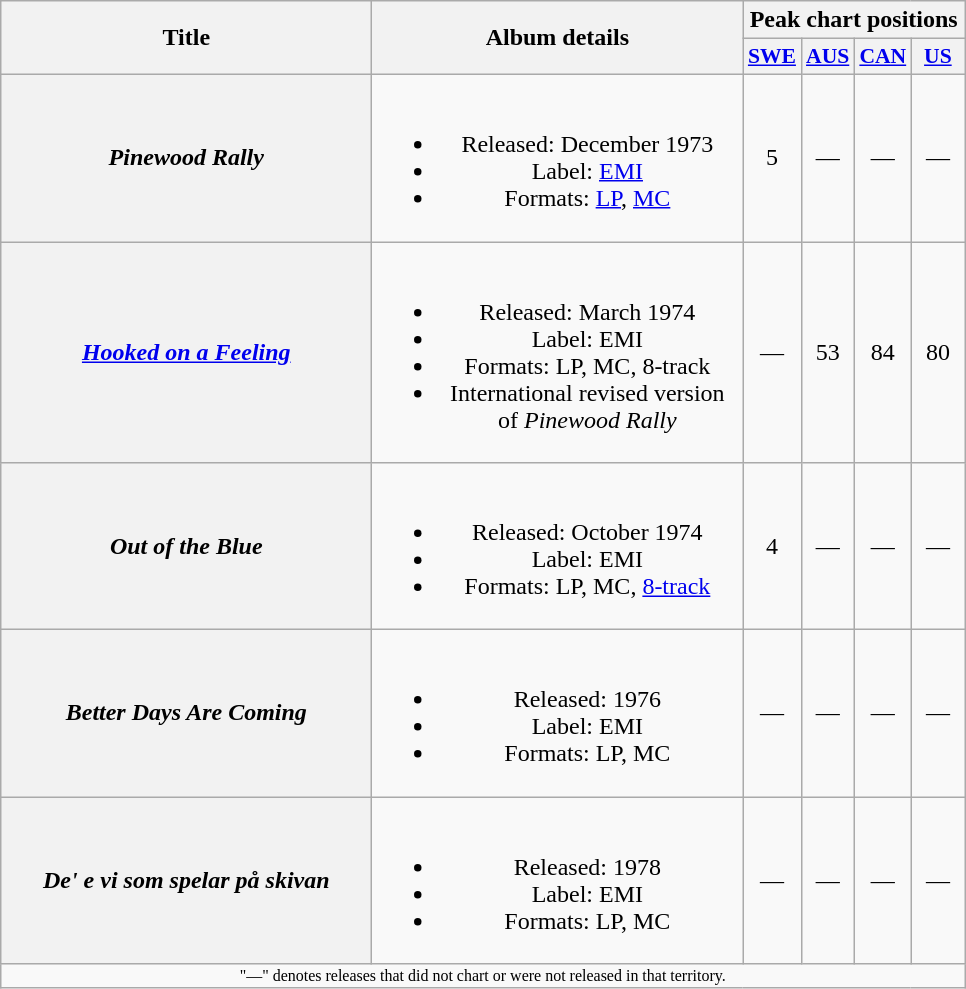<table class="wikitable plainrowheaders" style="text-align:center;">
<tr>
<th rowspan="2" scope="col" style="width:15em;">Title</th>
<th rowspan="2" scope="col" style="width:15em;">Album details</th>
<th colspan="4">Peak chart positions</th>
</tr>
<tr>
<th scope="col" style="width:2em;font-size:90%;"><a href='#'>SWE</a><br></th>
<th scope="col" style="width:2em;font-size:90%;"><a href='#'>AUS</a><br></th>
<th scope="col" style="width:2em;font-size:90%;"><a href='#'>CAN</a><br></th>
<th scope="col" style="width:2em;font-size:90%;"><a href='#'>US</a><br></th>
</tr>
<tr>
<th scope="row"><em>Pinewood Rally</em></th>
<td><br><ul><li>Released: December 1973</li><li>Label: <a href='#'>EMI</a></li><li>Formats: <a href='#'>LP</a>, <a href='#'>MC</a></li></ul></td>
<td>5</td>
<td>—</td>
<td>—</td>
<td>—</td>
</tr>
<tr>
<th scope="row"><em><a href='#'>Hooked on a Feeling</a></em></th>
<td><br><ul><li>Released: March 1974</li><li>Label: EMI</li><li>Formats: LP, MC, 8-track</li><li>International revised version of <em>Pinewood Rally</em></li></ul></td>
<td>—</td>
<td>53</td>
<td>84</td>
<td>80</td>
</tr>
<tr>
<th scope="row"><em>Out of the Blue</em></th>
<td><br><ul><li>Released: October 1974</li><li>Label: EMI</li><li>Formats: LP, MC, <a href='#'>8-track</a></li></ul></td>
<td>4</td>
<td>—</td>
<td>—</td>
<td>—</td>
</tr>
<tr>
<th scope="row"><em>Better Days Are Coming</em></th>
<td><br><ul><li>Released: 1976</li><li>Label: EMI</li><li>Formats: LP, MC</li></ul></td>
<td>—</td>
<td>—</td>
<td>—</td>
<td>—</td>
</tr>
<tr>
<th scope="row"><em>De' e vi som spelar på skivan</em></th>
<td><br><ul><li>Released: 1978</li><li>Label: EMI</li><li>Formats: LP, MC</li></ul></td>
<td>—</td>
<td>—</td>
<td>—</td>
<td>—</td>
</tr>
<tr>
<td colspan="6" style="font-size:8pt">"—" denotes releases that did not chart or were not released in that territory.</td>
</tr>
</table>
